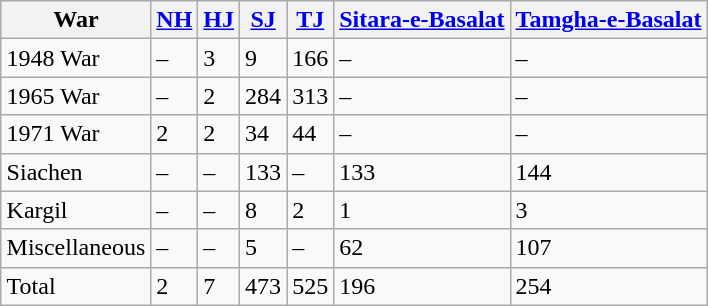<table class="wikitable" style="margin:auto;">
<tr>
<th>War</th>
<th><a href='#'>NH</a></th>
<th><a href='#'>HJ</a></th>
<th><a href='#'>SJ</a></th>
<th><a href='#'>TJ</a></th>
<th><a href='#'>Sitara-e-Basalat</a></th>
<th><a href='#'>Tamgha-e-Basalat</a></th>
</tr>
<tr>
<td>1948 War</td>
<td>–</td>
<td>3</td>
<td>9</td>
<td>166</td>
<td>–</td>
<td>–</td>
</tr>
<tr>
<td>1965 War</td>
<td>–</td>
<td>2</td>
<td>284</td>
<td>313</td>
<td>–</td>
<td>–</td>
</tr>
<tr>
<td>1971 War</td>
<td>2</td>
<td>2</td>
<td>34</td>
<td>44</td>
<td>–</td>
<td>–</td>
</tr>
<tr>
<td>Siachen</td>
<td>–</td>
<td>–</td>
<td>133</td>
<td>–</td>
<td>133</td>
<td>144</td>
</tr>
<tr>
<td>Kargil</td>
<td>–</td>
<td>–</td>
<td>8</td>
<td>2</td>
<td>1</td>
<td>3</td>
</tr>
<tr>
<td>Miscellaneous</td>
<td>–</td>
<td>–</td>
<td>5</td>
<td>–</td>
<td>62</td>
<td>107</td>
</tr>
<tr>
<td>Total</td>
<td>2</td>
<td>7</td>
<td>473</td>
<td>525</td>
<td>196</td>
<td>254</td>
</tr>
</table>
